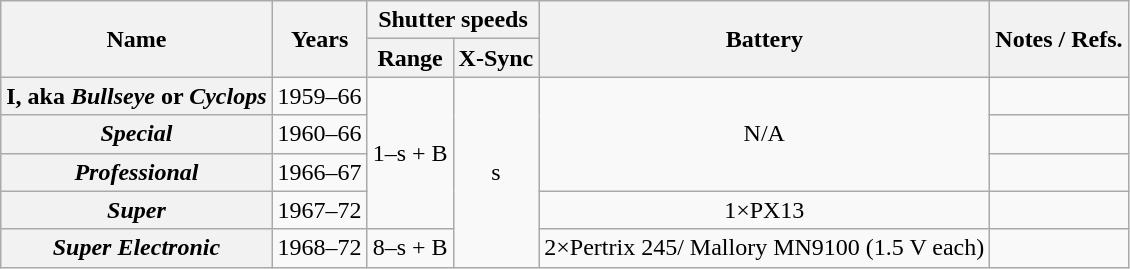<table class="wikitable sortable" style="font-size:100%;text-align:center;">
<tr>
<th rowspan=2>Name</th>
<th rowspan=2>Years</th>
<th colspan=2>Shutter speeds</th>
<th rowspan=2>Battery</th>
<th class="unsortable" rowspan=2>Notes / Refs.</th>
</tr>
<tr>
<th>Range</th>
<th>X-Sync</th>
</tr>
<tr>
<th>I, aka <em>Bullseye</em> or <em>Cyclops</em></th>
<td>1959–66</td>
<td rowspan=4>1–s + B</td>
<td rowspan=5>s</td>
<td rowspan=3>N/A</td>
<td style="font-size:90%;text-align:left"></td>
</tr>
<tr>
<th><em>Special</em></th>
<td>1960–66</td>
<td style="font-size:90%;text-align:left"></td>
</tr>
<tr>
<th><em>Professional</em></th>
<td>1966–67</td>
<td style="font-size:90%;text-align:left"></td>
</tr>
<tr>
<th><em>Super</em></th>
<td>1967–72</td>
<td>1×PX13</td>
<td style="font-size:90%;text-align:left"></td>
</tr>
<tr>
<th><em>Super Electronic</em></th>
<td>1968–72</td>
<td>8–s + B</td>
<td>2×Pertrix 245/ Mallory MN9100 (1.5 V each)</td>
<td style="font-size:90%;text-align:left"></td>
</tr>
</table>
